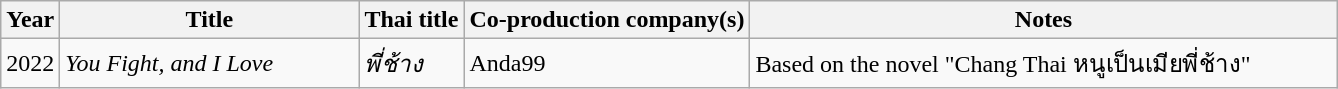<table class="wikitable plainrowheaders sortable">
<tr>
<th>Year</th>
<th style="width:12em;">Title</th>
<th> Thai title</th>
<th class="unsortable">Co-production company(s)</th>
<th class="unsortable" style="width:24em;">Notes</th>
</tr>
<tr>
<td>2022</td>
<td><em>You Fight, and I Love</em></td>
<td><em>พี่ช้าง</em></td>
<td>Anda99</td>
<td>Based on the novel "Chang Thai หนูเป็นเมียพี่ช้าง"</td>
</tr>
</table>
